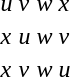<table>
<tr>
<td><em>u</em></td>
<td><em>v</em></td>
<td><em>w</em></td>
<td><em>x</em></td>
</tr>
<tr>
<td><em>x</em></td>
<td><em>u</em></td>
<td><em>w</em></td>
<td><em>v</em></td>
</tr>
<tr>
<td><em>x</em></td>
<td><em>v</em></td>
<td><em>w</em></td>
<td><em>u</em></td>
</tr>
</table>
